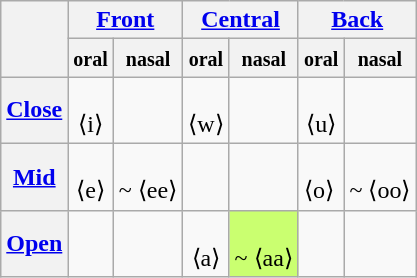<table class="wikitable">
<tr>
<th rowspan=2></th>
<th colspan=2><a href='#'>Front</a></th>
<th colspan=2><a href='#'>Central</a></th>
<th colspan=2><a href='#'>Back</a></th>
</tr>
<tr>
<th><small>oral</small></th>
<th><small>nasal</small></th>
<th><small>oral</small></th>
<th><small>nasal</small></th>
<th><small>oral</small></th>
<th><small>nasal</small></th>
</tr>
<tr>
<th><a href='#'>Close</a></th>
<td align=center><br> ⟨i⟩ <br><big></big></td>
<td></td>
<td align=center><br> ⟨w⟩ <br><big></big></td>
<td></td>
<td align=center><br> ⟨u⟩ <br><big></big></td>
<td></td>
</tr>
<tr>
<th><a href='#'>Mid</a></th>
<td align=center><br> ⟨e⟩ <br><big></big></td>
<td align="center"><br>~ ⟨ee⟩ <br><big></big></td>
<td></td>
<td></td>
<td><br> ⟨o⟩ <br><big></big></td>
<td><br>~ ⟨oo⟩ <br><big></big></td>
</tr>
<tr>
<th><a href='#'>Open</a></th>
<td></td>
<td></td>
<td align=center><br> ⟨a⟩ <br><big></big></td>
<td style="background:#caff70; text-align:center;"><br>~ ⟨aa⟩ <br><big></big></td>
<td align=center></td>
<td align="center"></td>
</tr>
</table>
